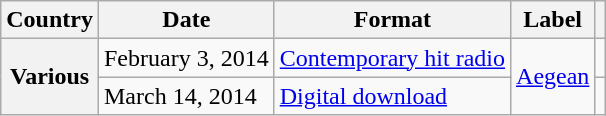<table class="wikitable sortable plainrowheaders">
<tr>
<th scope="col">Country</th>
<th scope="col">Date</th>
<th scope="col">Format</th>
<th scope="col">Label</th>
<th scope="col" class="unsortable"></th>
</tr>
<tr>
<th scope="row" rowspan="2">Various</th>
<td>February 3, 2014</td>
<td><a href='#'>Contemporary hit radio</a></td>
<td rowspan="2"><a href='#'>Aegean</a></td>
<td></td>
</tr>
<tr>
<td>March 14, 2014</td>
<td><a href='#'>Digital download</a></td>
<td></td>
</tr>
</table>
